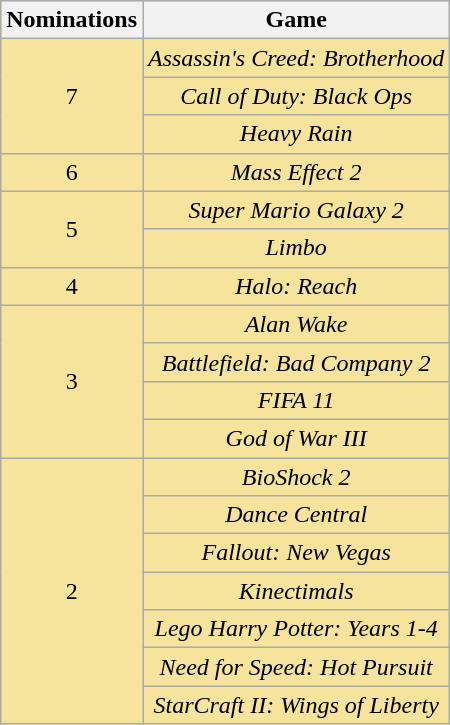<table class="wikitable" rowspan=2 style="text-align: center; background: #f6e39c">
<tr>
<th scope="col" width="55">Nominations</th>
<th scope="col" align="center">Game</th>
</tr>
<tr>
<td rowspan=3 style="text-align:center">7</td>
<td><em>Assassin's Creed: Brotherhood</em></td>
</tr>
<tr>
<td><em>Call of Duty: Black Ops</em></td>
</tr>
<tr>
<td><em>Heavy Rain</em></td>
</tr>
<tr>
<td style="text-align:center">6</td>
<td><em>Mass Effect 2</em></td>
</tr>
<tr>
<td rowspan=2 style="text-align:center">5</td>
<td><em>Super Mario Galaxy 2</em></td>
</tr>
<tr>
<td><em>Limbo</em></td>
</tr>
<tr>
<td style="text-align:center">4</td>
<td><em>Halo: Reach</em></td>
</tr>
<tr>
<td rowspan=4 style="text-align:center">3</td>
<td><em>Alan Wake</em></td>
</tr>
<tr>
<td><em>Battlefield: Bad Company 2</em></td>
</tr>
<tr>
<td><em>FIFA 11</em></td>
</tr>
<tr>
<td><em>God of War III</em></td>
</tr>
<tr>
<td rowspan=7 style="text-align:center">2</td>
<td><em>BioShock 2</em></td>
</tr>
<tr>
<td><em>Dance Central</em></td>
</tr>
<tr>
<td><em>Fallout: New Vegas</em></td>
</tr>
<tr>
<td><em>Kinectimals</em></td>
</tr>
<tr>
<td><em>Lego Harry Potter: Years 1-4</em></td>
</tr>
<tr>
<td><em>Need for Speed: Hot Pursuit</em></td>
</tr>
<tr>
<td><em>StarCraft II: Wings of Liberty</em></td>
</tr>
</table>
